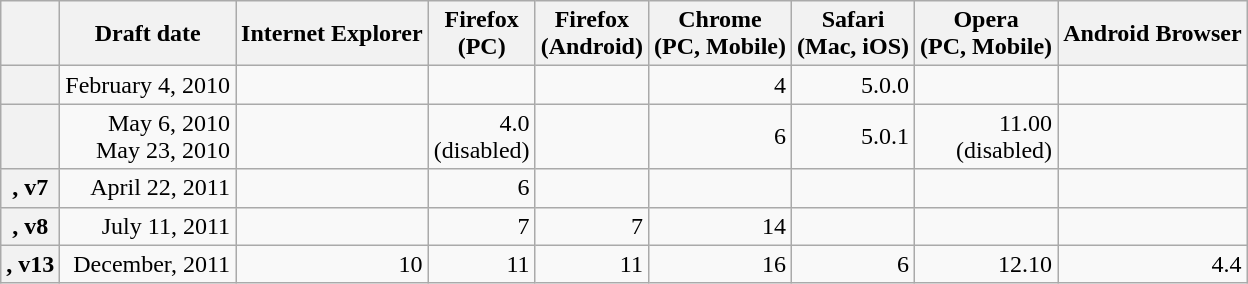<table class="wikitable" style="text-align:right">
<tr>
<th></th>
<th>Draft date</th>
<th>Internet Explorer</th>
<th>Firefox<br>(PC)</th>
<th>Firefox<br>(Android)</th>
<th>Chrome<br>(PC, Mobile)</th>
<th>Safari<br>(Mac, iOS)</th>
<th>Opera<br>(PC, Mobile)</th>
<th>Android Browser</th>
</tr>
<tr>
<th></th>
<td>February 4, 2010</td>
<td></td>
<td></td>
<td></td>
<td>4</td>
<td>5.0.0</td>
<td></td>
<td></td>
</tr>
<tr>
<th><br></th>
<td>May 6, 2010<br>May 23, 2010</td>
<td></td>
<td>4.0<br>(disabled)</td>
<td></td>
<td>6</td>
<td>5.0.1</td>
<td>11.00<br>(disabled)</td>
<td></td>
</tr>
<tr>
<th>, v7</th>
<td>April 22, 2011</td>
<td></td>
<td>6</td>
<td></td>
<td></td>
<td></td>
<td></td>
<td></td>
</tr>
<tr>
<th>, v8</th>
<td>July 11, 2011</td>
<td></td>
<td>7</td>
<td>7</td>
<td>14</td>
<td></td>
<td></td>
<td></td>
</tr>
<tr>
<th>, v13</th>
<td>December, 2011</td>
<td>10</td>
<td>11</td>
<td>11</td>
<td>16</td>
<td>6</td>
<td>12.10</td>
<td>4.4</td>
</tr>
</table>
